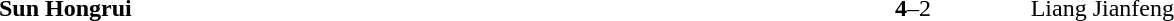<table width="100%" cellspacing="1">
<tr>
<th width45%></th>
<th width10%></th>
<th width45%></th>
</tr>
<tr>
<td> <strong>Sun Hongrui</strong></td>
<td align="center"><strong>4</strong>–2</td>
<td> Liang Jianfeng</td>
</tr>
</table>
